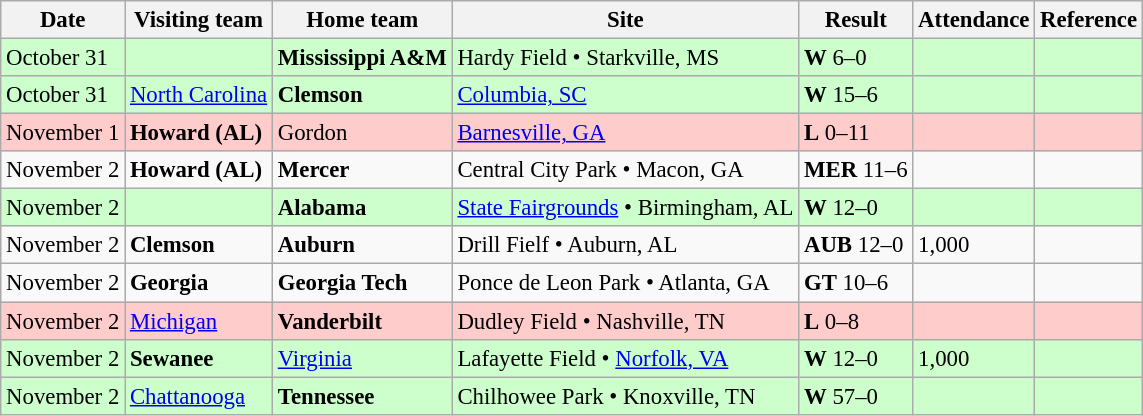<table class="wikitable" style="font-size:95%;">
<tr>
<th>Date</th>
<th>Visiting team</th>
<th>Home team</th>
<th>Site</th>
<th>Result</th>
<th>Attendance</th>
<th class="unsortable">Reference</th>
</tr>
<tr bgcolor=ccffcc>
<td>October 31</td>
<td></td>
<td><strong>Mississippi A&M</strong></td>
<td>Hardy Field • Starkville, MS</td>
<td><strong>W</strong> 6–0</td>
<td></td>
<td></td>
</tr>
<tr bgcolor=ccffcc>
<td>October 31</td>
<td><a href='#'>North Carolina</a></td>
<td><strong>Clemson</strong></td>
<td><a href='#'>Columbia, SC</a></td>
<td><strong>W</strong> 15–6</td>
<td></td>
<td></td>
</tr>
<tr bgcolor=ffcccc>
<td>November 1</td>
<td><strong>Howard (AL)</strong></td>
<td>Gordon</td>
<td><a href='#'>Barnesville, GA</a></td>
<td><strong>L</strong> 0–11</td>
<td></td>
<td></td>
</tr>
<tr bgcolor=>
<td>November 2</td>
<td><strong>Howard (AL)</strong></td>
<td><strong>Mercer</strong></td>
<td>Central City Park • Macon, GA</td>
<td><strong>MER</strong> 11–6</td>
<td></td>
<td></td>
</tr>
<tr bgcolor=ccffcc>
<td>November 2</td>
<td></td>
<td><strong>Alabama</strong></td>
<td><a href='#'>State Fairgrounds</a> • Birmingham, AL</td>
<td><strong>W</strong> 12–0</td>
<td></td>
<td></td>
</tr>
<tr bgcolor=>
<td>November 2</td>
<td><strong>Clemson</strong></td>
<td><strong>Auburn</strong></td>
<td>Drill Fielf • Auburn, AL</td>
<td><strong>AUB</strong> 12–0</td>
<td>1,000</td>
<td></td>
</tr>
<tr bgcolor=>
<td>November 2</td>
<td><strong>Georgia</strong></td>
<td><strong>Georgia Tech</strong></td>
<td>Ponce de Leon Park • Atlanta, GA</td>
<td><strong>GT</strong> 10–6</td>
<td></td>
<td></td>
</tr>
<tr bgcolor=ffcccc>
<td>November 2</td>
<td><a href='#'>Michigan</a></td>
<td><strong>Vanderbilt</strong></td>
<td>Dudley Field • Nashville, TN</td>
<td><strong>L</strong> 0–8</td>
<td></td>
<td></td>
</tr>
<tr bgcolor=ccffcc>
<td>November 2</td>
<td><strong>Sewanee</strong></td>
<td><a href='#'>Virginia</a></td>
<td>Lafayette Field • <a href='#'>Norfolk, VA</a></td>
<td><strong>W</strong> 12–0</td>
<td>1,000</td>
<td></td>
</tr>
<tr bgcolor=ccffcc>
<td>November 2</td>
<td><a href='#'>Chattanooga</a></td>
<td><strong>Tennessee</strong></td>
<td>Chilhowee Park • Knoxville, TN</td>
<td><strong>W</strong> 57–0</td>
<td></td>
<td></td>
</tr>
</table>
